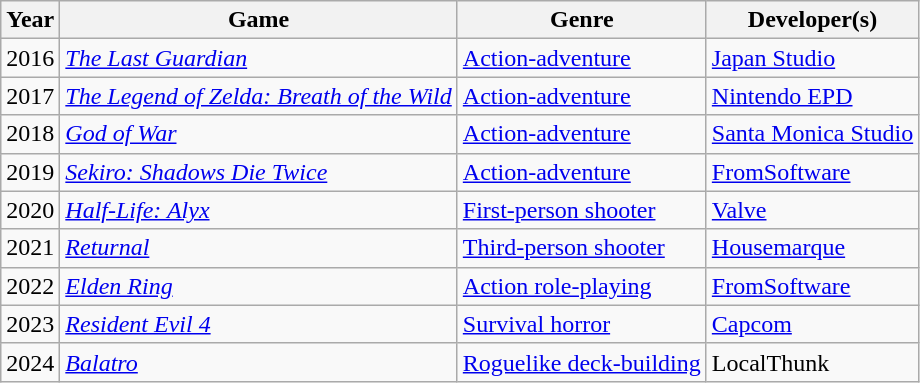<table class="wikitable">
<tr>
<th>Year</th>
<th>Game</th>
<th>Genre</th>
<th>Developer(s)</th>
</tr>
<tr>
<td>2016</td>
<td><em><a href='#'>The Last Guardian</a></em></td>
<td><a href='#'>Action-adventure</a></td>
<td><a href='#'>Japan Studio</a></td>
</tr>
<tr>
<td>2017</td>
<td><em><a href='#'>The Legend of Zelda: Breath of the Wild</a></em></td>
<td><a href='#'>Action-adventure</a></td>
<td><a href='#'>Nintendo EPD</a></td>
</tr>
<tr>
<td>2018</td>
<td><em><a href='#'>God of War</a></em></td>
<td><a href='#'>Action-adventure</a></td>
<td><a href='#'>Santa Monica Studio</a></td>
</tr>
<tr>
<td>2019</td>
<td><em><a href='#'>Sekiro: Shadows Die Twice</a></em></td>
<td><a href='#'>Action-adventure</a></td>
<td><a href='#'>FromSoftware</a></td>
</tr>
<tr>
<td>2020</td>
<td><em><a href='#'>Half-Life: Alyx</a></em></td>
<td><a href='#'>First-person shooter</a></td>
<td><a href='#'>Valve</a></td>
</tr>
<tr>
<td>2021</td>
<td><em><a href='#'>Returnal</a></em></td>
<td><a href='#'>Third-person shooter</a></td>
<td><a href='#'>Housemarque</a></td>
</tr>
<tr>
<td>2022</td>
<td><em><a href='#'>Elden Ring</a></em></td>
<td><a href='#'>Action role-playing</a></td>
<td><a href='#'>FromSoftware</a></td>
</tr>
<tr>
<td>2023</td>
<td><em><a href='#'>Resident Evil 4</a></em></td>
<td><a href='#'>Survival horror</a></td>
<td><a href='#'>Capcom</a></td>
</tr>
<tr>
<td>2024</td>
<td><em><a href='#'>Balatro</a></em></td>
<td><a href='#'>Roguelike deck-building</a></td>
<td>LocalThunk</td>
</tr>
</table>
